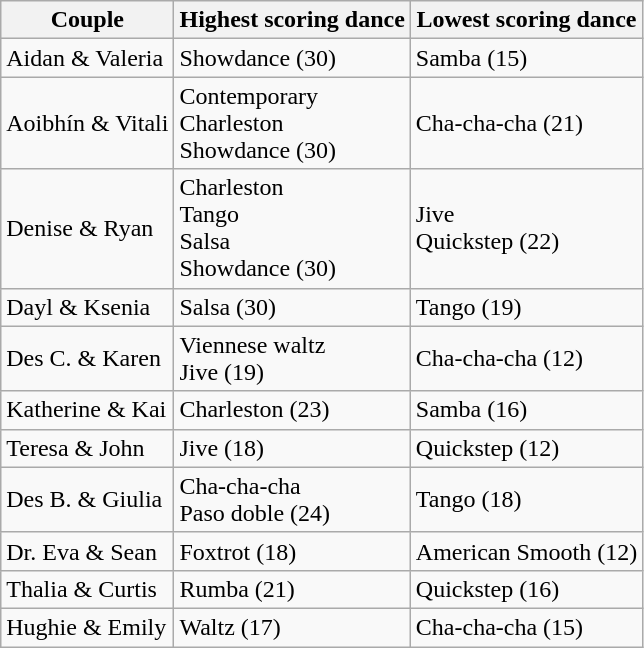<table class="wikitable">
<tr>
<th>Couple</th>
<th>Highest scoring dance</th>
<th>Lowest scoring dance</th>
</tr>
<tr>
<td>Aidan & Valeria</td>
<td>Showdance (30)</td>
<td>Samba (15)</td>
</tr>
<tr>
<td>Aoibhín & Vitali</td>
<td>Contemporary<br>Charleston<br>Showdance (30)</td>
<td>Cha-cha-cha (21)</td>
</tr>
<tr>
<td>Denise & Ryan</td>
<td>Charleston<br>Tango<br>Salsa<br>Showdance (30)</td>
<td>Jive<br>Quickstep (22)</td>
</tr>
<tr>
<td>Dayl & Ksenia</td>
<td>Salsa (30)</td>
<td>Tango (19)</td>
</tr>
<tr>
<td>Des C. & Karen</td>
<td>Viennese waltz<br>Jive (19)</td>
<td>Cha-cha-cha (12)</td>
</tr>
<tr>
<td>Katherine & Kai</td>
<td>Charleston (23)</td>
<td>Samba (16)</td>
</tr>
<tr>
<td>Teresa & John</td>
<td>Jive (18)</td>
<td>Quickstep (12)</td>
</tr>
<tr>
<td>Des B. & Giulia</td>
<td>Cha-cha-cha<br>Paso doble (24)</td>
<td>Tango (18)</td>
</tr>
<tr>
<td>Dr. Eva & Sean</td>
<td>Foxtrot (18)</td>
<td>American Smooth (12)</td>
</tr>
<tr>
<td>Thalia & Curtis</td>
<td>Rumba (21)</td>
<td>Quickstep (16)</td>
</tr>
<tr>
<td>Hughie & Emily</td>
<td>Waltz (17)</td>
<td>Cha-cha-cha (15)</td>
</tr>
</table>
